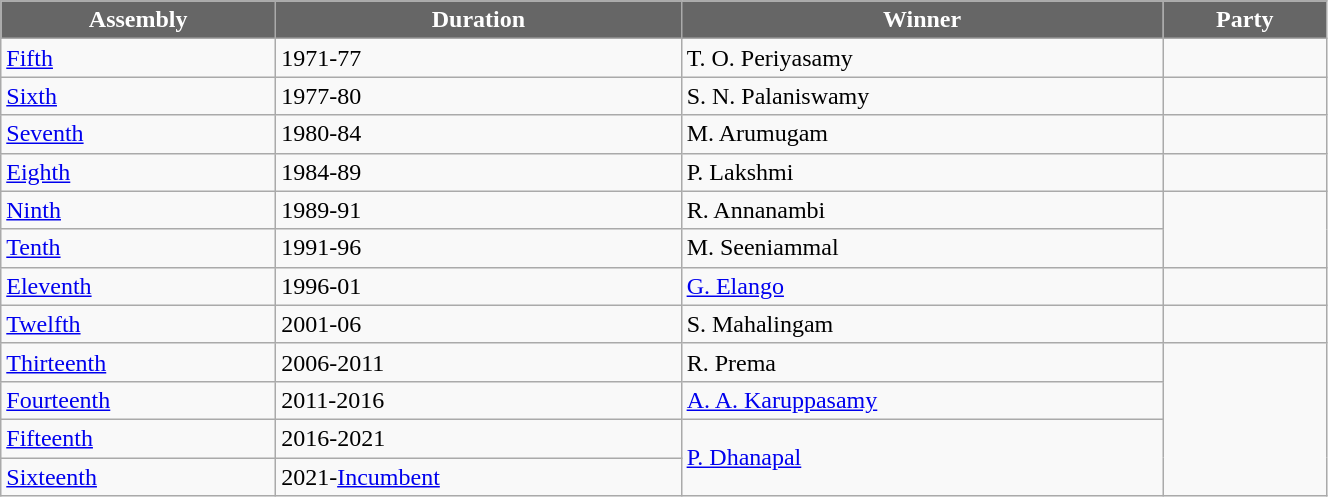<table class="wikitable sortable" width="70%">
<tr>
<th style="background-color:#666666; color:white">Assembly</th>
<th style="background-color:#666666; color:white">Duration</th>
<th style="background-color:#666666; color:white">Winner</th>
<th style="background-color:#666666; color:white" colspan="2">Party</th>
</tr>
<tr>
<td><a href='#'>Fifth</a></td>
<td>1971-77</td>
<td>T. O. Periyasamy</td>
<td></td>
</tr>
<tr>
<td><a href='#'>Sixth</a></td>
<td>1977-80</td>
<td>S. N. Palaniswamy</td>
<td></td>
</tr>
<tr>
<td><a href='#'>Seventh</a></td>
<td>1980-84</td>
<td>M. Arumugam</td>
<td></td>
</tr>
<tr>
<td><a href='#'>Eighth</a></td>
<td>1984-89</td>
<td>P. Lakshmi</td>
<td></td>
</tr>
<tr>
<td><a href='#'>Ninth</a></td>
<td>1989-91</td>
<td>R. Annanambi</td>
</tr>
<tr>
<td><a href='#'>Tenth</a></td>
<td>1991-96</td>
<td>M. Seeniammal</td>
</tr>
<tr>
<td><a href='#'>Eleventh</a></td>
<td>1996-01</td>
<td><a href='#'>G. Elango</a></td>
<td></td>
</tr>
<tr>
<td><a href='#'>Twelfth</a></td>
<td>2001-06</td>
<td>S. Mahalingam</td>
<td></td>
</tr>
<tr>
<td><a href='#'>Thirteenth</a></td>
<td>2006-2011</td>
<td>R. Prema</td>
</tr>
<tr>
<td><a href='#'>Fourteenth</a></td>
<td>2011-2016</td>
<td><a href='#'>A. A. Karuppasamy</a></td>
</tr>
<tr>
<td><a href='#'>Fifteenth</a></td>
<td>2016-2021</td>
<td rowspan=2><a href='#'>P. Dhanapal</a></td>
</tr>
<tr>
<td><a href='#'>Sixteenth</a></td>
<td>2021-<a href='#'>Incumbent</a></td>
</tr>
</table>
